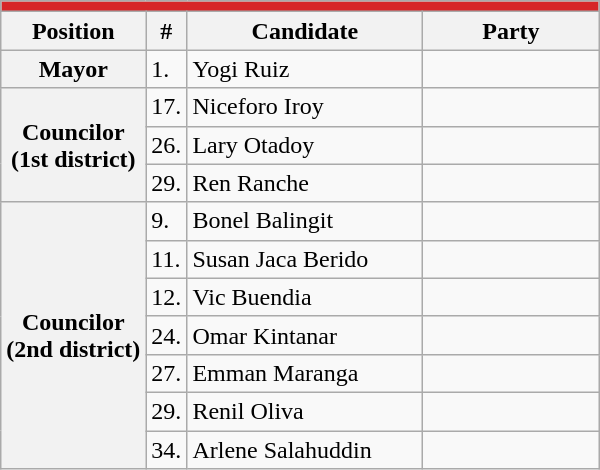<table class="wikitable plainrowheaders" style=font-size:90%">
<tr>
<td colspan="5" bgcolor="#d62628"></td>
</tr>
<tr>
<th>Position</th>
<th>#</th>
<th width="150px">Candidate</th>
<th colspan="2" width="110px">Party</th>
</tr>
<tr>
<th scope="row">Mayor</th>
<td>1.</td>
<td>Yogi Ruiz</td>
<td></td>
</tr>
<tr>
<th scope="row" rowspan="3">Councilor<br>(1st district)</th>
<td>17.</td>
<td>Niceforo Iroy</td>
<td></td>
</tr>
<tr>
<td>26.</td>
<td>Lary Otadoy</td>
<td></td>
</tr>
<tr>
<td>29.</td>
<td>Ren Ranche</td>
<td></td>
</tr>
<tr>
<th scope="row" rowspan="7">Councilor<br>(2nd district)</th>
<td>9.</td>
<td>Bonel Balingit</td>
<td></td>
</tr>
<tr>
<td>11.</td>
<td>Susan Jaca Berido</td>
<td></td>
</tr>
<tr>
<td>12.</td>
<td>Vic Buendia</td>
<td></td>
</tr>
<tr>
<td>24.</td>
<td>Omar Kintanar</td>
<td></td>
</tr>
<tr>
<td>27.</td>
<td>Emman Maranga</td>
<td></td>
</tr>
<tr>
<td>29.</td>
<td>Renil Oliva</td>
<td></td>
</tr>
<tr>
<td>34.</td>
<td>Arlene Salahuddin</td>
<td></td>
</tr>
</table>
